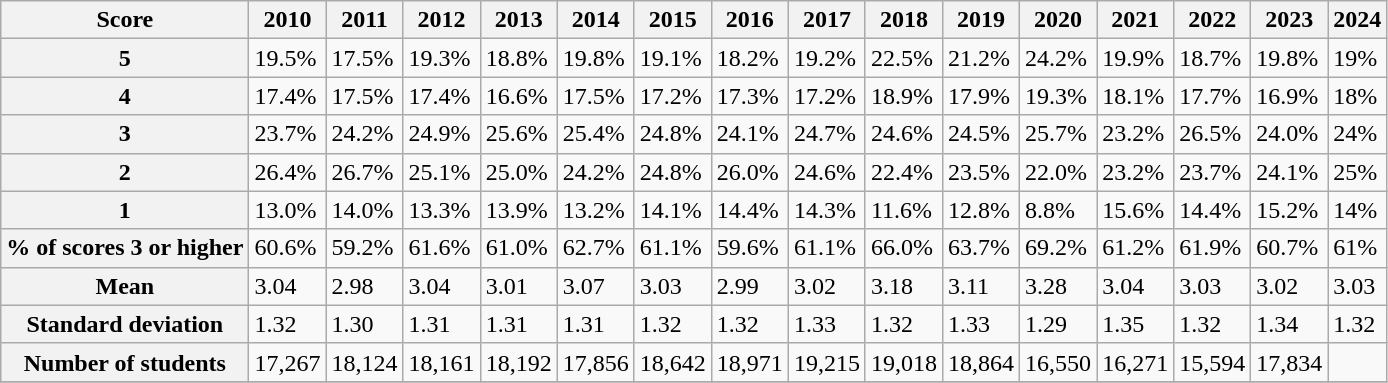<table class="wikitable">
<tr>
<th>Score</th>
<th>2010</th>
<th>2011</th>
<th>2012</th>
<th>2013</th>
<th>2014</th>
<th>2015</th>
<th>2016</th>
<th>2017</th>
<th>2018</th>
<th>2019</th>
<th>2020</th>
<th>2021</th>
<th>2022</th>
<th>2023</th>
<th>2024</th>
</tr>
<tr>
<th>5</th>
<td>19.5%</td>
<td>17.5%</td>
<td>19.3%</td>
<td>18.8%</td>
<td>19.8%</td>
<td>19.1%</td>
<td>18.2%</td>
<td>19.2%</td>
<td>22.5%</td>
<td>21.2%</td>
<td>24.2%</td>
<td>19.9%</td>
<td>18.7%</td>
<td>19.8%</td>
<td>19%</td>
</tr>
<tr>
<th>4</th>
<td>17.4%</td>
<td>17.5%</td>
<td>17.4%</td>
<td>16.6%</td>
<td>17.5%</td>
<td>17.2%</td>
<td>17.3%</td>
<td>17.2%</td>
<td>18.9%</td>
<td>17.9%</td>
<td>19.3%</td>
<td>18.1%</td>
<td>17.7%</td>
<td>16.9%</td>
<td>18%</td>
</tr>
<tr>
<th>3</th>
<td>23.7%</td>
<td>24.2%</td>
<td>24.9%</td>
<td>25.6%</td>
<td>25.4%</td>
<td>24.8%</td>
<td>24.1%</td>
<td>24.7%</td>
<td>24.6%</td>
<td>24.5%</td>
<td>25.7%</td>
<td>23.2%</td>
<td>26.5%</td>
<td>24.0%</td>
<td>24%</td>
</tr>
<tr>
<th>2</th>
<td>26.4%</td>
<td>26.7%</td>
<td>25.1%</td>
<td>25.0%</td>
<td>24.2%</td>
<td>24.8%</td>
<td>26.0%</td>
<td>24.6%</td>
<td>22.4%</td>
<td>23.5%</td>
<td>22.0%</td>
<td>23.2%</td>
<td>23.7%</td>
<td>24.1%</td>
<td>25%</td>
</tr>
<tr>
<th>1</th>
<td>13.0%</td>
<td>14.0%</td>
<td>13.3%</td>
<td>13.9%</td>
<td>13.2%</td>
<td>14.1%</td>
<td>14.4%</td>
<td>14.3%</td>
<td>11.6%</td>
<td>12.8%</td>
<td>8.8%</td>
<td>15.6%</td>
<td>14.4%</td>
<td>15.2%</td>
<td>14%</td>
</tr>
<tr>
<th>% of scores 3 or higher</th>
<td>60.6%</td>
<td>59.2%</td>
<td>61.6%</td>
<td>61.0%</td>
<td>62.7%</td>
<td>61.1%</td>
<td>59.6%</td>
<td>61.1%</td>
<td>66.0%</td>
<td>63.7%</td>
<td>69.2%</td>
<td>61.2%</td>
<td>61.9%</td>
<td>60.7%</td>
<td>61%</td>
</tr>
<tr>
<th>Mean</th>
<td>3.04</td>
<td>2.98</td>
<td>3.04</td>
<td>3.01</td>
<td>3.07</td>
<td>3.03</td>
<td>2.99</td>
<td>3.02</td>
<td>3.18</td>
<td>3.11</td>
<td>3.28</td>
<td>3.04</td>
<td>3.03</td>
<td>3.02</td>
<td>3.03</td>
</tr>
<tr>
<th>Standard deviation</th>
<td>1.32</td>
<td>1.30</td>
<td>1.31</td>
<td>1.31</td>
<td>1.31</td>
<td>1.32</td>
<td>1.32</td>
<td>1.33</td>
<td>1.32</td>
<td>1.33</td>
<td>1.29</td>
<td>1.35</td>
<td>1.32</td>
<td>1.34</td>
<td>1.32</td>
</tr>
<tr>
<th>Number of students</th>
<td>17,267</td>
<td>18,124</td>
<td>18,161</td>
<td>18,192</td>
<td>17,856</td>
<td>18,642</td>
<td>18,971</td>
<td>19,215</td>
<td>19,018</td>
<td>18,864</td>
<td>16,550</td>
<td>16,271</td>
<td>15,594</td>
<td>17,834</td>
<td></td>
</tr>
<tr>
</tr>
</table>
